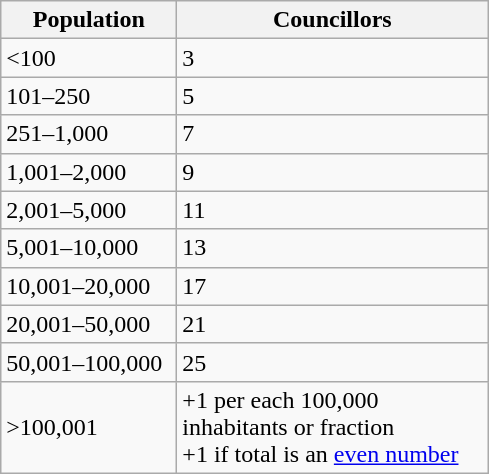<table class="wikitable" style="text-align:left;">
<tr>
<th width="110">Population</th>
<th width="200">Councillors</th>
</tr>
<tr>
<td><100</td>
<td>3</td>
</tr>
<tr>
<td>101–250</td>
<td>5</td>
</tr>
<tr>
<td>251–1,000</td>
<td>7</td>
</tr>
<tr>
<td>1,001–2,000</td>
<td>9</td>
</tr>
<tr>
<td>2,001–5,000</td>
<td>11</td>
</tr>
<tr>
<td>5,001–10,000</td>
<td>13</td>
</tr>
<tr>
<td>10,001–20,000</td>
<td>17</td>
</tr>
<tr>
<td>20,001–50,000</td>
<td>21</td>
</tr>
<tr>
<td>50,001–100,000</td>
<td>25</td>
</tr>
<tr>
<td>>100,001</td>
<td>+1 per each 100,000 inhabitants or fraction<br>+1 if total is an <a href='#'>even number</a></td>
</tr>
</table>
